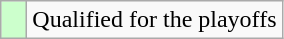<table class="wikitable">
<tr>
<td width=10px bgcolor=#ccffcc></td>
<td>Qualified for the playoffs</td>
</tr>
</table>
